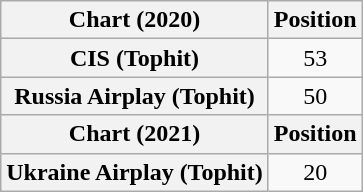<table class="wikitable sortable plainrowheaders" style="text-align:center">
<tr>
<th scope="col">Chart (2020)</th>
<th scope="col">Position</th>
</tr>
<tr>
<th scope="row">CIS (Tophit)<br></th>
<td>53</td>
</tr>
<tr>
<th scope="row">Russia Airplay (Tophit)<br></th>
<td>50</td>
</tr>
<tr>
<th scope="col">Chart (2021)</th>
<th scope="col">Position</th>
</tr>
<tr>
<th scope="row">Ukraine Airplay (Tophit)<br></th>
<td>20</td>
</tr>
</table>
